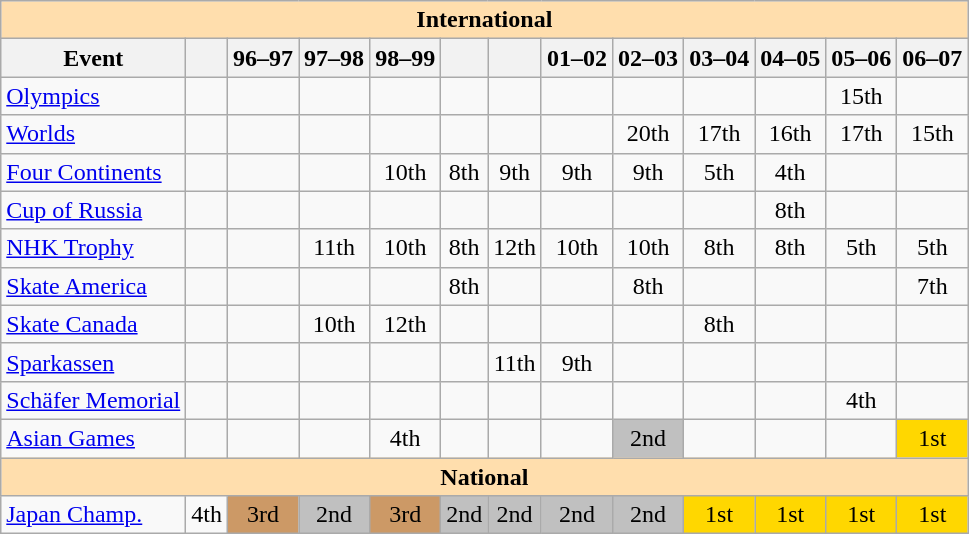<table class="wikitable" style="text-align:center">
<tr>
<th style="background-color: #ffdead; " colspan=13 align=center>International</th>
</tr>
<tr>
<th>Event</th>
<th></th>
<th>96–97</th>
<th>97–98</th>
<th>98–99</th>
<th></th>
<th></th>
<th>01–02</th>
<th>02–03</th>
<th>03–04</th>
<th>04–05</th>
<th>05–06</th>
<th>06–07</th>
</tr>
<tr>
<td align=left><a href='#'>Olympics</a></td>
<td></td>
<td></td>
<td></td>
<td></td>
<td></td>
<td></td>
<td></td>
<td></td>
<td></td>
<td></td>
<td>15th</td>
<td></td>
</tr>
<tr>
<td align=left><a href='#'>Worlds</a></td>
<td></td>
<td></td>
<td></td>
<td></td>
<td></td>
<td></td>
<td></td>
<td>20th</td>
<td>17th</td>
<td>16th</td>
<td>17th</td>
<td>15th</td>
</tr>
<tr>
<td align=left><a href='#'>Four Continents</a></td>
<td></td>
<td></td>
<td></td>
<td>10th</td>
<td>8th</td>
<td>9th</td>
<td>9th</td>
<td>9th</td>
<td>5th</td>
<td>4th</td>
<td></td>
<td></td>
</tr>
<tr>
<td align=left> <a href='#'>Cup of Russia</a></td>
<td></td>
<td></td>
<td></td>
<td></td>
<td></td>
<td></td>
<td></td>
<td></td>
<td></td>
<td>8th</td>
<td></td>
<td></td>
</tr>
<tr>
<td align=left> <a href='#'>NHK Trophy</a></td>
<td></td>
<td></td>
<td>11th</td>
<td>10th</td>
<td>8th</td>
<td>12th</td>
<td>10th</td>
<td>10th</td>
<td>8th</td>
<td>8th</td>
<td>5th</td>
<td>5th</td>
</tr>
<tr>
<td align=left> <a href='#'>Skate America</a></td>
<td></td>
<td></td>
<td></td>
<td></td>
<td>8th</td>
<td></td>
<td></td>
<td>8th</td>
<td></td>
<td></td>
<td></td>
<td>7th</td>
</tr>
<tr>
<td align=left> <a href='#'>Skate Canada</a></td>
<td></td>
<td></td>
<td>10th</td>
<td>12th</td>
<td></td>
<td></td>
<td></td>
<td></td>
<td>8th</td>
<td></td>
<td></td>
<td></td>
</tr>
<tr>
<td align=left> <a href='#'>Sparkassen</a></td>
<td></td>
<td></td>
<td></td>
<td></td>
<td></td>
<td>11th</td>
<td>9th</td>
<td></td>
<td></td>
<td></td>
<td></td>
<td></td>
</tr>
<tr>
<td align=left><a href='#'>Schäfer Memorial</a></td>
<td></td>
<td></td>
<td></td>
<td></td>
<td></td>
<td></td>
<td></td>
<td></td>
<td></td>
<td></td>
<td>4th</td>
<td></td>
</tr>
<tr>
<td align=left><a href='#'>Asian Games</a></td>
<td></td>
<td></td>
<td></td>
<td>4th</td>
<td></td>
<td></td>
<td></td>
<td bgcolor=silver>2nd</td>
<td></td>
<td></td>
<td></td>
<td bgcolor=gold>1st</td>
</tr>
<tr>
<th style="background-color: #ffdead; " colspan=13 align=center>National</th>
</tr>
<tr>
<td align=left><a href='#'>Japan Champ.</a></td>
<td>4th</td>
<td bgcolor=cc9966>3rd</td>
<td bgcolor=silver>2nd</td>
<td bgcolor=cc9966>3rd</td>
<td bgcolor=silver>2nd</td>
<td bgcolor=silver>2nd</td>
<td bgcolor=silver>2nd</td>
<td bgcolor=silver>2nd</td>
<td bgcolor=gold>1st</td>
<td bgcolor=gold>1st</td>
<td bgcolor=gold>1st</td>
<td bgcolor=gold>1st</td>
</tr>
</table>
